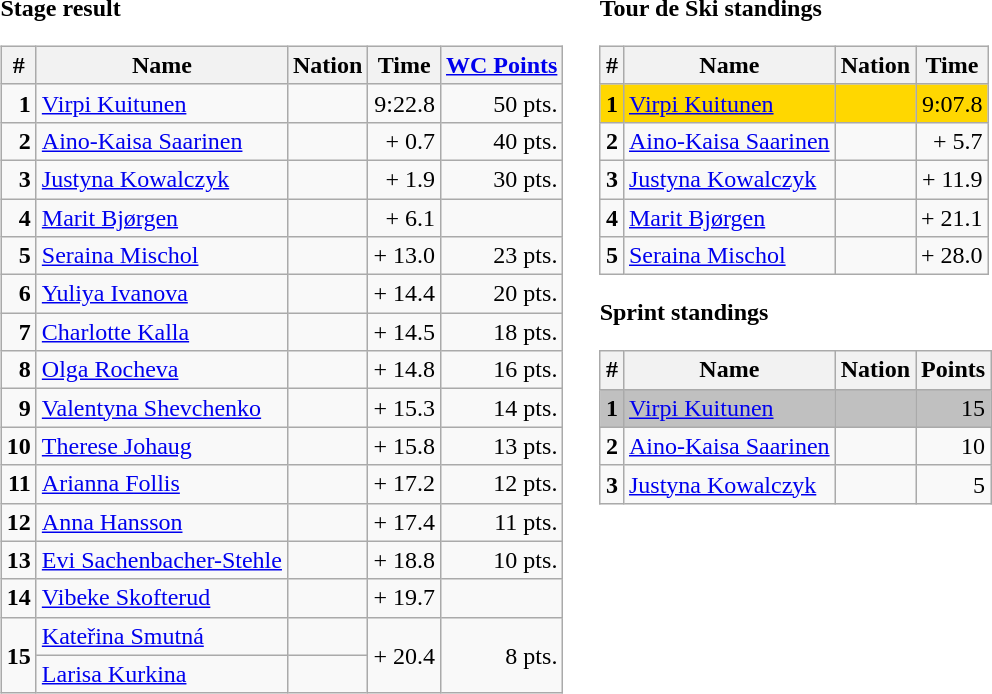<table>
<tr valign="top">
<td><strong>Stage result</strong><br><table class="wikitable">
<tr>
<th>#</th>
<th>Name</th>
<th>Nation</th>
<th>Time</th>
<th><a href='#'>WC Points</a></th>
</tr>
<tr align="right">
<td><strong>1</strong></td>
<td align="left"><a href='#'>Virpi Kuitunen</a></td>
<td align="left"></td>
<td>9:22.8</td>
<td>50 pts.</td>
</tr>
<tr align="right">
<td><strong>2</strong></td>
<td align="left"><a href='#'>Aino-Kaisa Saarinen</a></td>
<td align="left"></td>
<td>+ 0.7</td>
<td>40 pts.</td>
</tr>
<tr align="right">
<td><strong>3</strong></td>
<td align="left"><a href='#'>Justyna Kowalczyk</a></td>
<td align="left"></td>
<td>+ 1.9</td>
<td>30 pts.</td>
</tr>
<tr align="right">
<td><strong>4</strong></td>
<td align="left"><a href='#'>Marit Bjørgen</a></td>
<td align="left"></td>
<td>+ 6.1</td>
<td></td>
</tr>
<tr align="right">
<td><strong>5</strong></td>
<td align="left"><a href='#'>Seraina Mischol</a></td>
<td align="left"></td>
<td>+ 13.0</td>
<td>23 pts.</td>
</tr>
<tr align="right">
<td><strong>6</strong></td>
<td align="left"><a href='#'>Yuliya Ivanova</a></td>
<td align="left"></td>
<td>+ 14.4</td>
<td>20 pts.</td>
</tr>
<tr align="right">
<td><strong>7</strong></td>
<td align="left"><a href='#'>Charlotte Kalla</a></td>
<td align="left"></td>
<td>+ 14.5</td>
<td>18 pts.</td>
</tr>
<tr align="right">
<td><strong>8</strong></td>
<td align="left"><a href='#'>Olga Rocheva</a></td>
<td align="left"></td>
<td>+ 14.8</td>
<td>16 pts.</td>
</tr>
<tr align="right">
<td><strong>9</strong></td>
<td align="left"><a href='#'>Valentyna Shevchenko</a></td>
<td align="left"></td>
<td>+ 15.3</td>
<td>14 pts.</td>
</tr>
<tr align="right">
<td><strong>10</strong></td>
<td align="left"><a href='#'>Therese Johaug</a></td>
<td align="left"></td>
<td>+ 15.8</td>
<td>13 pts.</td>
</tr>
<tr align="right">
<td><strong>11</strong></td>
<td align="left"><a href='#'>Arianna Follis</a></td>
<td align="left"></td>
<td>+ 17.2</td>
<td>12 pts.</td>
</tr>
<tr align="right">
<td><strong>12</strong></td>
<td align="left"><a href='#'>Anna Hansson</a></td>
<td align="left"></td>
<td>+ 17.4</td>
<td>11 pts.</td>
</tr>
<tr align="right">
<td><strong>13</strong></td>
<td align="left"><a href='#'>Evi Sachenbacher-Stehle</a></td>
<td align="left"></td>
<td>+ 18.8</td>
<td>10 pts.</td>
</tr>
<tr align="right">
<td><strong>14</strong></td>
<td align="left"><a href='#'>Vibeke Skofterud</a></td>
<td align="left"></td>
<td>+ 19.7</td>
<td></td>
</tr>
<tr align="right">
<td rowspan="2"><strong>15</strong></td>
<td align="left"><a href='#'>Kateřina Smutná</a></td>
<td align="left"></td>
<td rowspan="2">+ 20.4</td>
<td rowspan="2">8 pts.</td>
</tr>
<tr align="right">
<td align="left"><a href='#'>Larisa Kurkina</a></td>
<td align="left"></td>
</tr>
</table>
</td>
<td></td>
<td><strong>Tour de Ski standings</strong><br><table class="wikitable">
<tr>
<th>#</th>
<th>Name</th>
<th>Nation</th>
<th>Time</th>
</tr>
<tr align="right" bgcolor="gold">
<td><strong>1</strong></td>
<td align="left"><a href='#'>Virpi Kuitunen</a></td>
<td align="left"></td>
<td>9:07.8</td>
</tr>
<tr align="right">
<td><strong>2</strong></td>
<td align="left"><a href='#'>Aino-Kaisa Saarinen</a></td>
<td align="left"></td>
<td>+ 5.7</td>
</tr>
<tr align="right">
<td><strong>3</strong></td>
<td align="left"><a href='#'>Justyna Kowalczyk</a></td>
<td align="left"></td>
<td>+ 11.9</td>
</tr>
<tr align="right">
<td><strong>4</strong></td>
<td align="left"><a href='#'>Marit Bjørgen</a></td>
<td align="left"></td>
<td>+ 21.1</td>
</tr>
<tr align="right">
<td><strong>5</strong></td>
<td align="left"><a href='#'>Seraina Mischol</a></td>
<td align="left"></td>
<td>+ 28.0</td>
</tr>
</table>
<strong>Sprint standings</strong><table class="wikitable">
<tr>
<th>#</th>
<th>Name</th>
<th>Nation</th>
<th>Points</th>
</tr>
<tr align="right" bgcolor="silver">
<td><strong>1</strong></td>
<td align="left"><a href='#'>Virpi Kuitunen</a></td>
<td align="left"></td>
<td>15</td>
</tr>
<tr align="right">
<td><strong>2</strong></td>
<td align="left"><a href='#'>Aino-Kaisa Saarinen</a></td>
<td align="left"></td>
<td>10</td>
</tr>
<tr align="right">
<td><strong>3</strong></td>
<td align="left"><a href='#'>Justyna Kowalczyk</a></td>
<td align="left"></td>
<td>5</td>
</tr>
</table>
</td>
</tr>
</table>
